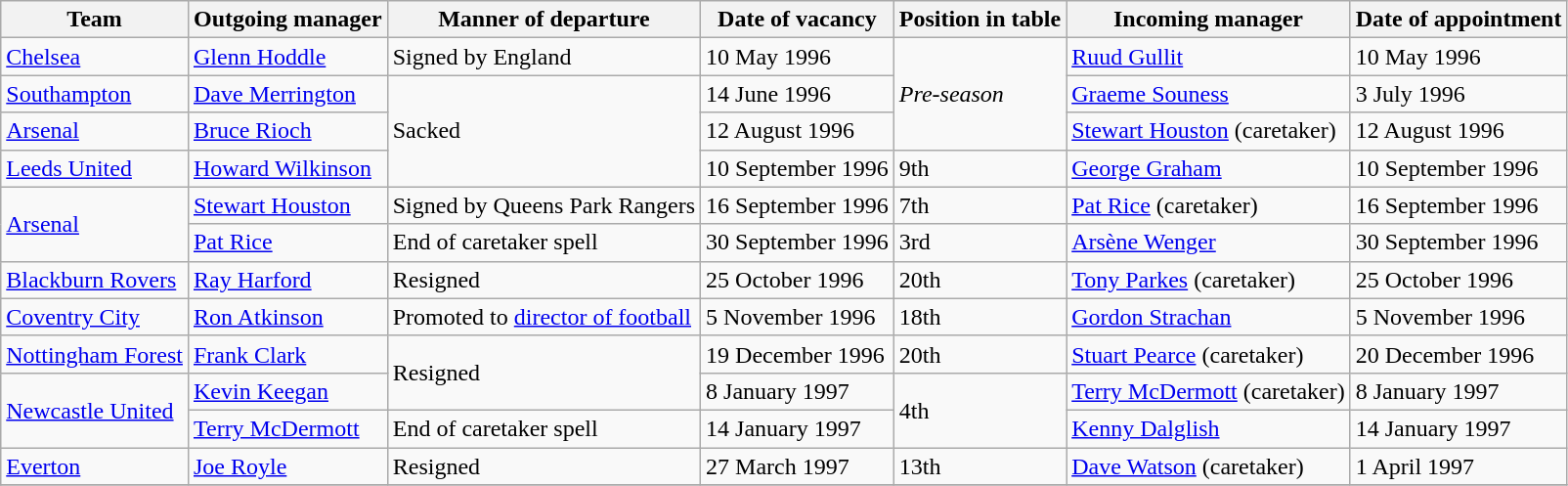<table class="wikitable">
<tr>
<th>Team</th>
<th>Outgoing manager</th>
<th>Manner of departure</th>
<th>Date of vacancy</th>
<th>Position in table</th>
<th>Incoming manager</th>
<th>Date of appointment</th>
</tr>
<tr>
<td><a href='#'>Chelsea</a></td>
<td> <a href='#'>Glenn Hoddle</a></td>
<td>Signed by England</td>
<td>10 May 1996</td>
<td rowspan=3><em>Pre-season</em></td>
<td> <a href='#'>Ruud Gullit</a></td>
<td>10 May 1996</td>
</tr>
<tr>
<td><a href='#'>Southampton</a></td>
<td> <a href='#'>Dave Merrington</a></td>
<td rowspan=3>Sacked</td>
<td>14 June 1996</td>
<td> <a href='#'>Graeme Souness</a></td>
<td>3 July 1996</td>
</tr>
<tr>
<td><a href='#'>Arsenal</a></td>
<td> <a href='#'>Bruce Rioch</a></td>
<td>12 August 1996</td>
<td> <a href='#'>Stewart Houston</a> (caretaker)</td>
<td>12 August 1996</td>
</tr>
<tr>
<td><a href='#'>Leeds United</a></td>
<td> <a href='#'>Howard Wilkinson</a></td>
<td>10 September 1996</td>
<td>9th</td>
<td> <a href='#'>George Graham</a></td>
<td>10 September 1996</td>
</tr>
<tr>
<td rowspan=2><a href='#'>Arsenal</a></td>
<td> <a href='#'>Stewart Houston</a></td>
<td>Signed by Queens Park Rangers</td>
<td>16 September 1996</td>
<td>7th</td>
<td> <a href='#'>Pat Rice</a> (caretaker)</td>
<td>16 September 1996</td>
</tr>
<tr>
<td> <a href='#'>Pat Rice</a></td>
<td>End of caretaker spell</td>
<td>30 September 1996</td>
<td>3rd</td>
<td> <a href='#'>Arsène Wenger</a></td>
<td>30 September 1996</td>
</tr>
<tr>
<td><a href='#'>Blackburn Rovers</a></td>
<td> <a href='#'>Ray Harford</a></td>
<td>Resigned</td>
<td>25 October 1996</td>
<td>20th</td>
<td> <a href='#'>Tony Parkes</a> (caretaker)</td>
<td>25 October 1996</td>
</tr>
<tr>
<td><a href='#'>Coventry City</a></td>
<td> <a href='#'>Ron Atkinson</a></td>
<td>Promoted to <a href='#'>director of football</a></td>
<td>5 November 1996</td>
<td>18th</td>
<td> <a href='#'>Gordon Strachan</a></td>
<td>5 November 1996</td>
</tr>
<tr>
<td><a href='#'>Nottingham Forest</a></td>
<td> <a href='#'>Frank Clark</a></td>
<td rowspan=2>Resigned</td>
<td>19 December 1996</td>
<td>20th</td>
<td> <a href='#'>Stuart Pearce</a> (caretaker)</td>
<td>20 December 1996</td>
</tr>
<tr>
<td rowspan=2><a href='#'>Newcastle United</a></td>
<td> <a href='#'>Kevin Keegan</a></td>
<td>8 January 1997</td>
<td rowspan=2>4th</td>
<td> <a href='#'>Terry McDermott</a> (caretaker)</td>
<td>8 January 1997</td>
</tr>
<tr>
<td> <a href='#'>Terry McDermott</a></td>
<td>End of caretaker spell</td>
<td>14 January 1997</td>
<td> <a href='#'>Kenny Dalglish</a></td>
<td>14 January 1997</td>
</tr>
<tr>
<td><a href='#'>Everton</a></td>
<td> <a href='#'>Joe Royle</a></td>
<td>Resigned</td>
<td>27 March 1997</td>
<td>13th</td>
<td> <a href='#'>Dave Watson</a> (caretaker)</td>
<td>1 April 1997</td>
</tr>
<tr>
</tr>
</table>
